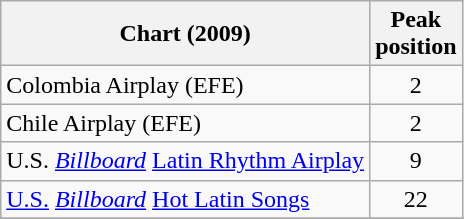<table class="wikitable">
<tr>
<th align="center">Chart (2009)</th>
<th align="center">Peak<br>position</th>
</tr>
<tr>
<td>Colombia Airplay (EFE)</td>
<td align="center">2</td>
</tr>
<tr>
<td>Chile Airplay (EFE)</td>
<td align="center">2</td>
</tr>
<tr>
<td align="left">U.S. <em><a href='#'>Billboard</a></em> <a href='#'>Latin Rhythm Airplay</a></td>
<td align="center">9</td>
</tr>
<tr>
<td align="left"><a href='#'>U.S.</a> <em><a href='#'>Billboard</a></em> <a href='#'>Hot Latin Songs</a></td>
<td align="center">22</td>
</tr>
<tr>
</tr>
</table>
